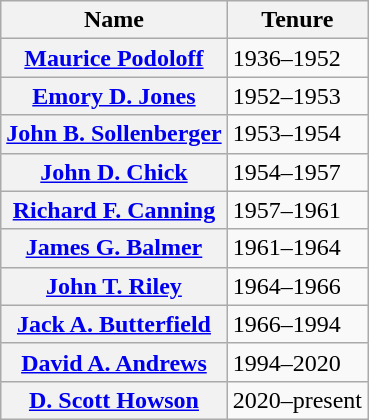<table class="wikitable plainrowheaders" style="text-align:left;">
<tr>
<th scope="col">Name</th>
<th scope="col">Tenure</th>
</tr>
<tr>
<th scope="row"><a href='#'>Maurice Podoloff</a></th>
<td>1936–1952</td>
</tr>
<tr>
<th scope="row"><a href='#'>Emory D. Jones</a></th>
<td>1952–1953</td>
</tr>
<tr>
<th scope="row"><a href='#'>John B. Sollenberger</a></th>
<td>1953–1954</td>
</tr>
<tr>
<th scope="row"><a href='#'>John D. Chick</a></th>
<td>1954–1957</td>
</tr>
<tr>
<th scope="row"><a href='#'>Richard F. Canning</a></th>
<td>1957–1961</td>
</tr>
<tr>
<th scope="row"><a href='#'>James G. Balmer</a></th>
<td>1961–1964</td>
</tr>
<tr>
<th scope="row"><a href='#'>John T. Riley</a></th>
<td>1964–1966</td>
</tr>
<tr>
<th scope="row"><a href='#'>Jack A. Butterfield</a></th>
<td>1966–1994</td>
</tr>
<tr>
<th scope="row"><a href='#'>David A. Andrews</a></th>
<td>1994–2020</td>
</tr>
<tr>
<th scope="row"><a href='#'>D. Scott Howson</a></th>
<td>2020–present</td>
</tr>
</table>
